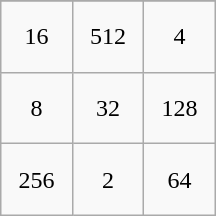<table class="wikitable" style="margin:0.5em auto;text-align:center;width:9em;height:9em;table-layout:fixed;">
<tr>
</tr>
<tr>
<td>16</td>
<td>512</td>
<td>4</td>
</tr>
<tr>
<td>8</td>
<td>32</td>
<td>128</td>
</tr>
<tr>
<td>256</td>
<td>2</td>
<td>64</td>
</tr>
</table>
